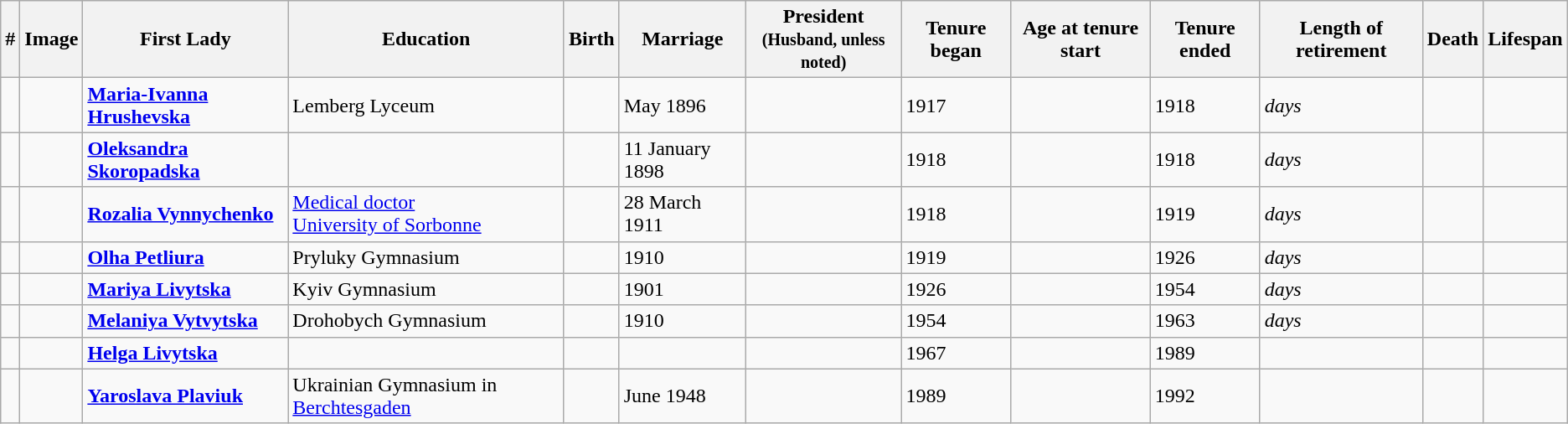<table class="sortable wikitable">
<tr>
<th>#<br></th>
<th class="unsortable">Image<br></th>
<th>First Lady<br></th>
<th>Education</th>
<th>Birth</th>
<th>Marriage<br></th>
<th>President <br><small>(Husband, unless noted)</small></th>
<th class="unsortable">Tenure began<br></th>
<th>Age at tenure start</th>
<th class="unsortable">Tenure ended</th>
<th>Length of retirement<br></th>
<th>Death</th>
<th>Lifespan<br></th>
</tr>
<tr>
<td></td>
<td></td>
<td style="font-weight:bold"><a href='#'>Maria-Ivanna Hrushevska</a><br></td>
<td>Lemberg Lyceum</td>
<td></td>
<td>May 1896</td>
<td></td>
<td>1917</td>
<td></td>
<td>1918</td>
<td><em> days</em></td>
<td></td>
<td><em></em></td>
</tr>
<tr>
<td></td>
<td></td>
<td style="font-weight:bold"><a href='#'>Oleksandra Skoropadska</a><br></td>
<td></td>
<td></td>
<td>11 January 1898</td>
<td></td>
<td>1918</td>
<td></td>
<td>1918</td>
<td><em> days</em></td>
<td></td>
<td><em></em></td>
</tr>
<tr>
<td></td>
<td></td>
<td style="font-weight:bold"><a href='#'>Rozalia Vynnychenko</a><br></td>
<td><a href='#'>Medical doctor</a><br><a href='#'>University of Sorbonne</a></td>
<td></td>
<td>28 March 1911</td>
<td></td>
<td>1918</td>
<td></td>
<td>1919</td>
<td><em> days</em></td>
<td></td>
<td><em></em></td>
</tr>
<tr>
<td></td>
<td></td>
<td style="font-weight:bold"><a href='#'>Olha Petliura</a><br></td>
<td>Pryluky Gymnasium</td>
<td></td>
<td>1910</td>
<td></td>
<td>1919</td>
<td></td>
<td>1926</td>
<td><em> days</em></td>
<td></td>
<td><em></em></td>
</tr>
<tr>
<td></td>
<td></td>
<td style="font-weight:bold"><a href='#'>Mariya Livytska</a><br></td>
<td>Kyiv Gymnasium</td>
<td></td>
<td>1901</td>
<td></td>
<td>1926</td>
<td></td>
<td>1954</td>
<td><em> days</em></td>
<td></td>
<td><em></em></td>
</tr>
<tr>
<td></td>
<td></td>
<td style="font-weight:bold"><a href='#'>Melaniya Vytvytska</a><br></td>
<td>Drohobych Gymnasium</td>
<td></td>
<td>1910</td>
<td></td>
<td>1954</td>
<td></td>
<td>1963</td>
<td><em> days</em></td>
<td></td>
<td><em></em></td>
</tr>
<tr>
<td></td>
<td></td>
<td style="font-weight:bold"><a href='#'>Helga Livytska</a><br></td>
<td></td>
<td></td>
<td></td>
<td></td>
<td>1967</td>
<td></td>
<td>1989</td>
<td></td>
<td></td>
<td></td>
</tr>
<tr>
<td></td>
<td></td>
<td style="font-weight:bold"><a href='#'>Yaroslava Plaviuk</a><br></td>
<td>Ukrainian Gymnasium in <a href='#'>Berchtesgaden</a></td>
<td></td>
<td>June 1948</td>
<td></td>
<td>1989</td>
<td></td>
<td>1992</td>
<td></td>
<td></td>
<td></td>
</tr>
</table>
